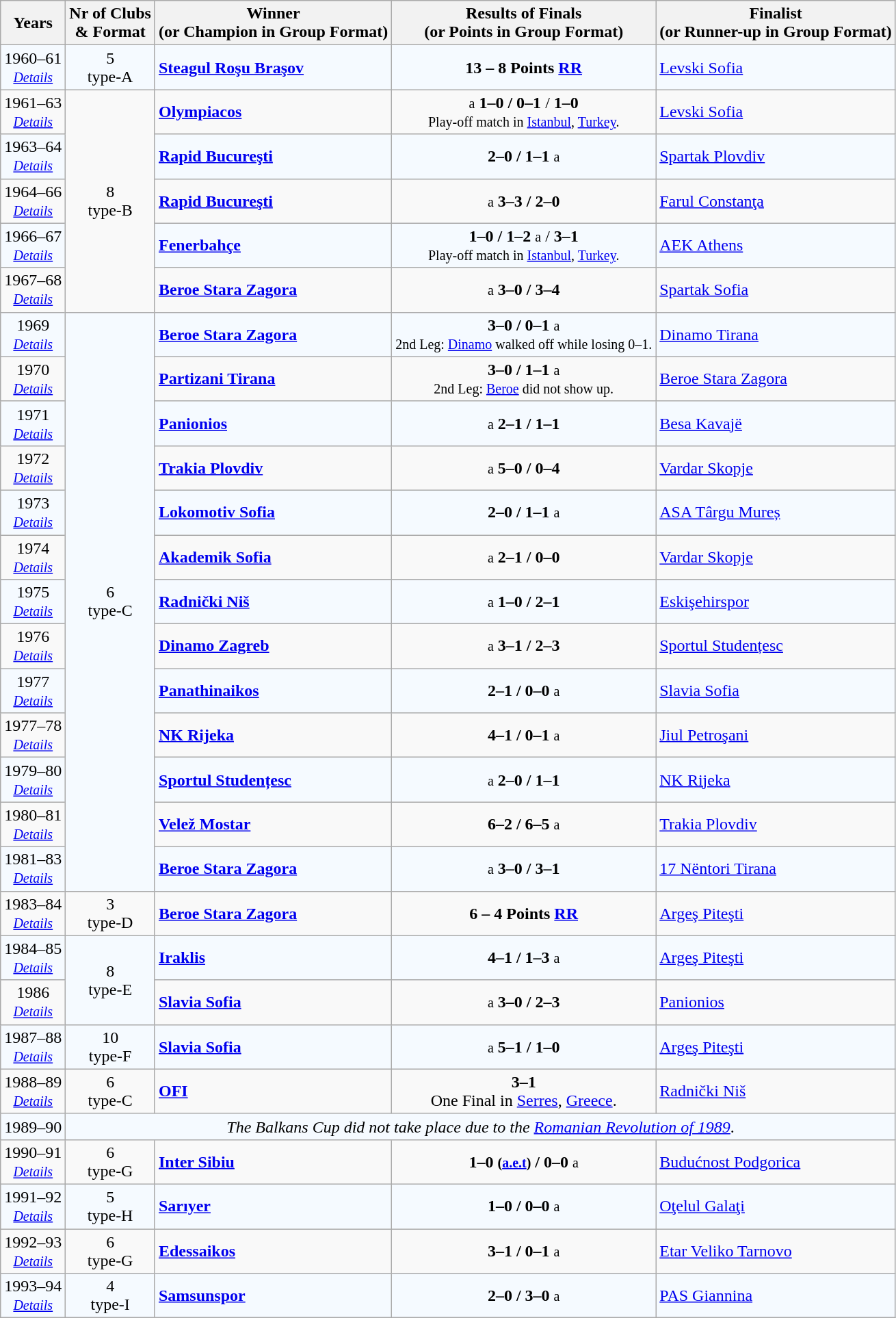<table class="wikitable">
<tr>
<th>Years</th>
<th>Nr of Clubs <br> & Format</th>
<th>Winner<br>(or Champion in Group Format)</th>
<th>Results of Finals<br>(or Points in Group Format)</th>
<th>Finalist<br>(or Runner-up in Group Format)</th>
</tr>
<tr bgcolor=#F5FAFF>
<td align="center">1960–61 <br> <small><em><a href='#'>Details</a></em></small></td>
<td align="center">5 <br> type-A</td>
<td> <strong><a href='#'>Steagul Roşu Braşov</a></strong></td>
<td align="center"><strong><span> 13 – 8 Points <a href='#'>RR</a></span></strong></td>
<td> <a href='#'>Levski Sofia</a></td>
</tr>
<tr>
<td align="center">1961–63 <br> <small><em><a href='#'>Details</a></em></small></td>
<td align="center" rowspan="5">8 <br> type-B</td>
<td> <strong><a href='#'>Olympiacos</a></strong></td>
<td align="center"><small>a</small> <strong>1–0 / 0–1</strong> / <strong>1–0</strong> <br> <small>Play-off match in <a href='#'>Istanbul</a>, <a href='#'>Turkey</a>.</small></td>
<td> <a href='#'>Levski Sofia</a></td>
</tr>
<tr bgcolor=#F5FAFF>
<td align="center">1963–64 <br> <small><em><a href='#'>Details</a></em></small></td>
<td> <strong><a href='#'>Rapid Bucureşti</a></strong></td>
<td align="center"><strong>2–0 / 1–1</strong> <small>a</small></td>
<td> <a href='#'>Spartak Plovdiv</a></td>
</tr>
<tr>
<td align="center">1964–66 <br> <small><em><a href='#'>Details</a></em></small></td>
<td> <strong><a href='#'>Rapid Bucureşti</a></strong></td>
<td align="center"><small>a</small> <strong>3–3 / 2–0</strong></td>
<td> <a href='#'>Farul Constanţa</a></td>
</tr>
<tr bgcolor=#F5FAFF>
<td align="center">1966–67 <br> <small><em><a href='#'>Details</a></em></small></td>
<td> <strong><a href='#'>Fenerbahçe</a></strong></td>
<td align="center"><strong>1–0 / 1–2</strong> <small>a</small> / <strong>3–1</strong> <br> <small>Play-off match in <a href='#'>Istanbul</a>, <a href='#'>Turkey</a>.</small></td>
<td> <a href='#'>AEK Athens</a></td>
</tr>
<tr>
<td align="center">1967–68 <br> <small><em><a href='#'>Details</a></em></small></td>
<td> <strong><a href='#'>Beroe Stara Zagora</a></strong></td>
<td align="center"><small>a</small> <strong>3–0 / 3–4</strong></td>
<td> <a href='#'>Spartak Sofia</a></td>
</tr>
<tr bgcolor=#F5FAFF>
<td align="center">1969<br><small><em><a href='#'>Details</a></em></small></td>
<td align="center" rowspan="13">6 <br> type-C</td>
<td> <strong><a href='#'>Beroe Stara Zagora</a></strong></td>
<td align="center"><strong>3–0 / 0–1</strong> <small>a</small> <br> <small>2nd Leg: <a href='#'>Dinamo</a> walked off while losing 0–1.</small></td>
<td> <a href='#'>Dinamo Tirana</a></td>
</tr>
<tr>
<td align="center">1970<br><small><em><a href='#'>Details</a></em></small></td>
<td> <strong><a href='#'>Partizani Tirana</a></strong></td>
<td align="center"><strong>3–0 / 1–1</strong> <small>a</small> <br> <small>2nd Leg: <a href='#'>Beroe</a> did not show up.</small></td>
<td> <a href='#'>Beroe Stara Zagora</a></td>
</tr>
<tr bgcolor=#F5FAFF>
<td align="center">1971<br><small><em><a href='#'>Details</a></em></small></td>
<td> <strong><a href='#'>Panionios</a></strong></td>
<td align="center"><small>a</small> <strong>2–1 / 1–1</strong></td>
<td> <a href='#'>Besa Kavajë</a></td>
</tr>
<tr>
<td align="center">1972<br><small><em><a href='#'>Details</a></em></small></td>
<td> <strong><a href='#'>Trakia Plovdiv</a></strong></td>
<td align="center"><small>a</small> <strong>5–0 / 0–4</strong></td>
<td> <a href='#'>Vardar Skopje</a></td>
</tr>
<tr bgcolor=#F5FAFF>
<td align="center">1973<br><small><em><a href='#'>Details</a></em></small></td>
<td> <strong><a href='#'>Lokomotiv Sofia</a></strong></td>
<td align="center"><strong>2–0 / 1–1</strong> <small>a</small></td>
<td> <a href='#'>ASA Târgu Mureș</a></td>
</tr>
<tr>
<td align="center">1974<br><small><em><a href='#'>Details</a></em></small></td>
<td> <strong><a href='#'>Akademik Sofia</a></strong></td>
<td align="center"><small>a</small> <strong>2–1 / 0–0</strong></td>
<td> <a href='#'>Vardar Skopje</a></td>
</tr>
<tr bgcolor=#F5FAFF>
<td align="center">1975<br><small><em><a href='#'>Details</a></em></small></td>
<td> <strong><a href='#'>Radnički Niš</a></strong></td>
<td align="center"><small>a</small> <strong>1–0 / 2–1</strong></td>
<td> <a href='#'>Eskişehirspor</a></td>
</tr>
<tr>
<td align="center">1976<br><small><em><a href='#'>Details</a></em></small></td>
<td> <strong><a href='#'>Dinamo Zagreb</a></strong></td>
<td align="center"><small>a</small> <strong>3–1 / 2–3</strong></td>
<td> <a href='#'>Sportul Studențesc</a></td>
</tr>
<tr bgcolor=#F5FAFF>
<td align="center">1977 <br> <small><em><a href='#'>Details</a></em></small></td>
<td> <strong><a href='#'>Panathinaikos</a></strong></td>
<td align="center"><strong>2–1 / 0–0</strong> <small>a</small></td>
<td> <a href='#'>Slavia Sofia</a></td>
</tr>
<tr>
<td align="center">1977–78<br><small><em><a href='#'>Details</a></em></small></td>
<td> <strong><a href='#'>NK Rijeka</a></strong></td>
<td align="center"><strong>4–1 / 0–1</strong> <small>a</small></td>
<td> <a href='#'>Jiul Petroşani</a></td>
</tr>
<tr bgcolor=#F5FAFF>
<td align="center">1979–80 <br> <small><em><a href='#'>Details</a></em></small></td>
<td> <strong><a href='#'>Sportul Studențesc</a></strong></td>
<td align="center"><small>a</small> <strong>2–0 / 1–1</strong></td>
<td> <a href='#'>NK Rijeka</a></td>
</tr>
<tr>
<td align="center">1980–81<br> <small><em><a href='#'>Details</a></em></small></td>
<td> <strong><a href='#'>Velež Mostar</a></strong></td>
<td align="center"><strong>6–2 / 6–5</strong> <small>a</small></td>
<td> <a href='#'>Trakia Plovdiv</a></td>
</tr>
<tr bgcolor=#F5FAFF>
<td align="center">1981–83 <br> <small><em><a href='#'>Details</a></em></small></td>
<td> <strong><a href='#'>Beroe Stara Zagora</a></strong></td>
<td align="center"><small>a</small> <strong>3–0 / 3–1</strong></td>
<td> <a href='#'>17 Nëntori Tirana</a></td>
</tr>
<tr>
<td align="center">1983–84 <br> <small><em><a href='#'>Details</a></em></small></td>
<td align="center">3 <br> type-D</td>
<td> <strong><a href='#'>Beroe Stara Zagora</a></strong></td>
<td align="center"><strong><span> 6 – 4 Points <a href='#'>RR</a></span></strong></td>
<td> <a href='#'>Argeş Piteşti</a></td>
</tr>
<tr bgcolor=#F5FAFF>
<td align="center">1984–85 <br> <small><em><a href='#'>Details</a></em></small></td>
<td align="center" rowspan="2">8 <br> type-E</td>
<td> <strong><a href='#'>Iraklis</a></strong></td>
<td align="center"><strong>4–1 / 1–3</strong> <small>a</small></td>
<td> <a href='#'>Argeş Piteşti</a></td>
</tr>
<tr>
<td align="center">1986<br><small><em><a href='#'>Details</a></em></small></td>
<td> <strong><a href='#'>Slavia Sofia</a></strong></td>
<td align="center"><small>a</small> <strong>3–0 / 2–3</strong></td>
<td> <a href='#'>Panionios</a></td>
</tr>
<tr bgcolor=#F5FAFF>
<td align="center">1987–88 <br> <small><em><a href='#'>Details</a></em></small></td>
<td align="center">10 <br> type-F</td>
<td> <strong><a href='#'>Slavia Sofia</a></strong></td>
<td align="center"><small>a</small> <strong>5–1 / 1–0</strong></td>
<td> <a href='#'>Argeş Piteşti</a></td>
</tr>
<tr>
<td align="center">1988–89 <br> <small><em><a href='#'>Details</a></em></small></td>
<td align="center">6 <br> type-C</td>
<td> <strong><a href='#'>OFI</a></strong></td>
<td align="center"><strong>3–1</strong> <br> One Final in <a href='#'>Serres</a>, <a href='#'>Greece</a>.</td>
<td> <a href='#'>Radnički Niš</a></td>
</tr>
<tr bgcolor=#F5FAFF>
<td align="center">1989–90</td>
<td colspan=4 align=center><em>The Balkans Cup did not take place due to the <a href='#'>Romanian Revolution of 1989</a></em>.</td>
</tr>
<tr>
<td align="center">1990–91 <br> <small><em><a href='#'>Details</a></em></small></td>
<td align="center">6 <br> type-G</td>
<td> <strong><a href='#'>Inter Sibiu</a></strong></td>
<td align="center"><strong>1–0 <small>(<a href='#'>a.e.t</a>)</small> / 0–0</strong> <small>a</small></td>
<td> <a href='#'>Budućnost Podgorica</a></td>
</tr>
<tr bgcolor=#F5FAFF>
<td align="center">1991–92 <br> <small><em><a href='#'>Details</a></em></small></td>
<td align="center">5 <br> type-H</td>
<td> <strong><a href='#'>Sarıyer</a></strong></td>
<td align="center"><strong>1–0 / 0–0</strong> <small>a</small></td>
<td> <a href='#'>Oţelul Galaţi</a></td>
</tr>
<tr>
<td align="center">1992–93 <br> <small><em><a href='#'>Details</a></em></small></td>
<td align="center">6 <br> type-G</td>
<td> <strong><a href='#'>Edessaikos</a></strong></td>
<td align="center"><strong>3–1 / 0–1</strong> <small>a</small></td>
<td> <a href='#'>Etar Veliko Tarnovo</a></td>
</tr>
<tr bgcolor=#F5FAFF>
<td align="center">1993–94 <br> <small><em><a href='#'>Details</a></em></small></td>
<td align="center">4 <br> type-I</td>
<td> <strong><a href='#'>Samsunspor</a></strong></td>
<td align="center"><strong>2–0 / 3–0</strong> <small>a</small></td>
<td> <a href='#'>PAS Giannina</a></td>
</tr>
</table>
